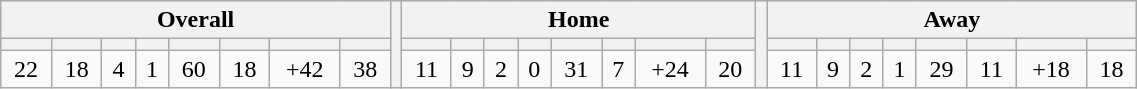<table class="wikitable" style="text-align: center; width:60%">
<tr>
<th colspan="8">Overall</th>
<th rowspan="3" width="1%"></th>
<th colspan="8">Home</th>
<th rowspan="3" width="1%"></th>
<th colspan="8">Away</th>
</tr>
<tr>
<th></th>
<th></th>
<th></th>
<th></th>
<th></th>
<th></th>
<th></th>
<th></th>
<th></th>
<th></th>
<th></th>
<th></th>
<th></th>
<th></th>
<th></th>
<th></th>
<th></th>
<th></th>
<th></th>
<th></th>
<th></th>
<th></th>
<th></th>
<th></th>
</tr>
<tr>
<td>22</td>
<td>18</td>
<td>4</td>
<td>1</td>
<td>60</td>
<td>18</td>
<td>+42</td>
<td>38</td>
<td>11</td>
<td>9</td>
<td>2</td>
<td>0</td>
<td>31</td>
<td>7</td>
<td>+24</td>
<td>20</td>
<td>11</td>
<td>9</td>
<td>2</td>
<td>1</td>
<td>29</td>
<td>11</td>
<td>+18</td>
<td>18</td>
</tr>
</table>
